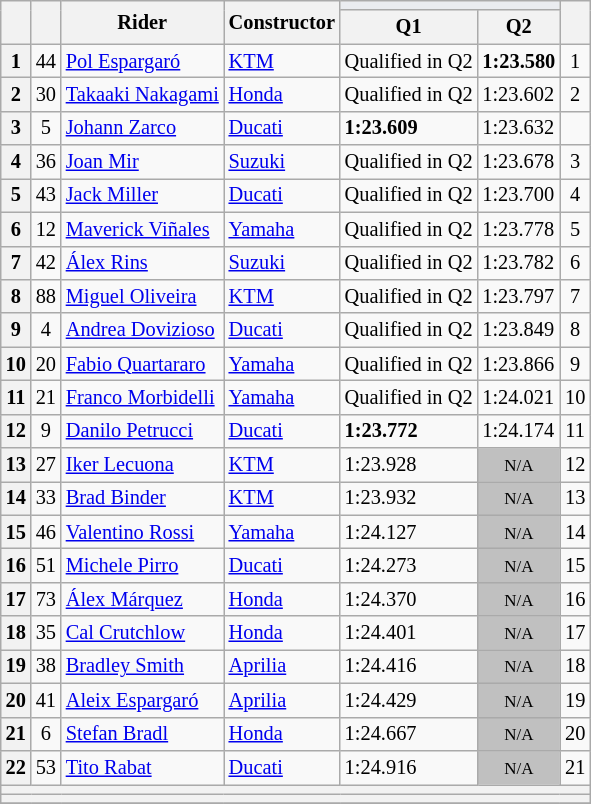<table class="wikitable sortable" style="font-size: 85%;">
<tr>
<th rowspan="2"></th>
<th rowspan="2"></th>
<th rowspan="2">Rider</th>
<th rowspan="2">Constructor</th>
<th colspan="2" style="background:#eaecf0; text-align:center;"></th>
<th rowspan="2"></th>
</tr>
<tr>
<th scope="col">Q1</th>
<th scope="col">Q2</th>
</tr>
<tr>
<th scope="row">1</th>
<td align="center">44</td>
<td> <a href='#'>Pol Espargaró</a></td>
<td><a href='#'>KTM</a></td>
<td>Qualified in Q2</td>
<td><strong>1:23.580</strong></td>
<td align="center">1</td>
</tr>
<tr>
<th scope="row">2</th>
<td align="center">30</td>
<td> <a href='#'>Takaaki Nakagami</a></td>
<td><a href='#'>Honda</a></td>
<td>Qualified in Q2</td>
<td>1:23.602</td>
<td align="center">2</td>
</tr>
<tr>
<th scope="row">3</th>
<td align="center">5</td>
<td> <a href='#'>Johann Zarco</a></td>
<td><a href='#'>Ducati</a></td>
<td><strong>1:23.609</strong></td>
<td>1:23.632</td>
<td align="center"></td>
</tr>
<tr>
<th scope="row">4</th>
<td align="center">36</td>
<td> <a href='#'>Joan Mir</a></td>
<td><a href='#'>Suzuki</a></td>
<td>Qualified in Q2</td>
<td>1:23.678</td>
<td align="center">3</td>
</tr>
<tr>
<th scope="row">5</th>
<td align="center">43</td>
<td> <a href='#'>Jack Miller</a></td>
<td><a href='#'>Ducati</a></td>
<td>Qualified in Q2</td>
<td>1:23.700</td>
<td align="center">4</td>
</tr>
<tr>
<th scope="row">6</th>
<td align="center">12</td>
<td> <a href='#'>Maverick Viñales</a></td>
<td><a href='#'>Yamaha</a></td>
<td>Qualified in Q2</td>
<td>1:23.778</td>
<td align="center">5</td>
</tr>
<tr>
<th scope="row">7</th>
<td align="center">42</td>
<td> <a href='#'>Álex Rins</a></td>
<td><a href='#'>Suzuki</a></td>
<td>Qualified in Q2</td>
<td>1:23.782</td>
<td align="center">6</td>
</tr>
<tr>
<th scope="row">8</th>
<td align="center">88</td>
<td> <a href='#'>Miguel Oliveira</a></td>
<td><a href='#'>KTM</a></td>
<td>Qualified in Q2</td>
<td>1:23.797</td>
<td align="center">7</td>
</tr>
<tr>
<th scope="row">9</th>
<td align="center">4</td>
<td> <a href='#'>Andrea Dovizioso</a></td>
<td><a href='#'>Ducati</a></td>
<td>Qualified in Q2</td>
<td>1:23.849</td>
<td align="center">8</td>
</tr>
<tr>
<th scope="row">10</th>
<td align="center">20</td>
<td> <a href='#'>Fabio Quartararo</a></td>
<td><a href='#'>Yamaha</a></td>
<td>Qualified in Q2</td>
<td>1:23.866</td>
<td align="center">9</td>
</tr>
<tr>
<th scope="row">11</th>
<td align="center">21</td>
<td> <a href='#'>Franco Morbidelli</a></td>
<td><a href='#'>Yamaha</a></td>
<td>Qualified in Q2</td>
<td>1:24.021</td>
<td align="center">10</td>
</tr>
<tr>
<th scope="row">12</th>
<td align="center">9</td>
<td> <a href='#'>Danilo Petrucci</a></td>
<td><a href='#'>Ducati</a></td>
<td><strong>1:23.772</strong></td>
<td>1:24.174</td>
<td align="center">11</td>
</tr>
<tr>
<th scope="row">13</th>
<td align="center">27</td>
<td> <a href='#'>Iker Lecuona</a></td>
<td><a href='#'>KTM</a></td>
<td>1:23.928</td>
<td style="background: silver" align="center" data-sort-value="13"><small>N/A</small></td>
<td align="center">12</td>
</tr>
<tr>
<th scope="row">14</th>
<td align="center">33</td>
<td> <a href='#'>Brad Binder</a></td>
<td><a href='#'>KTM</a></td>
<td>1:23.932</td>
<td style="background: silver" align="center" data-sort-value="13"><small>N/A</small></td>
<td align="center">13</td>
</tr>
<tr>
<th scope="row">15</th>
<td align="center">46</td>
<td> <a href='#'>Valentino Rossi</a></td>
<td><a href='#'>Yamaha</a></td>
<td>1:24.127</td>
<td style="background: silver" align="center" data-sort-value="13"><small>N/A</small></td>
<td align="center">14</td>
</tr>
<tr>
<th scope="row">16</th>
<td align="center">51</td>
<td> <a href='#'>Michele Pirro</a></td>
<td><a href='#'>Ducati</a></td>
<td>1:24.273</td>
<td style="background: silver" align="center" data-sort-value="13"><small>N/A</small></td>
<td align="center">15</td>
</tr>
<tr>
<th scope="row">17</th>
<td align="center">73</td>
<td> <a href='#'>Álex Márquez</a></td>
<td><a href='#'>Honda</a></td>
<td>1:24.370</td>
<td style="background: silver" align="center" data-sort-value="13"><small>N/A</small></td>
<td align="center">16</td>
</tr>
<tr>
<th scope="row">18</th>
<td align="center">35</td>
<td> <a href='#'>Cal Crutchlow</a></td>
<td><a href='#'>Honda</a></td>
<td>1:24.401</td>
<td style="background: silver" align="center" data-sort-value="13"><small>N/A</small></td>
<td align="center">17</td>
</tr>
<tr>
<th scope="row">19</th>
<td align="center">38</td>
<td> <a href='#'>Bradley Smith</a></td>
<td><a href='#'>Aprilia</a></td>
<td>1:24.416</td>
<td style="background: silver" align="center" data-sort-value="13"><small>N/A</small></td>
<td align="center">18</td>
</tr>
<tr>
<th scope="row">20</th>
<td align="center">41</td>
<td> <a href='#'>Aleix Espargaró</a></td>
<td><a href='#'>Aprilia</a></td>
<td>1:24.429</td>
<td style="background: silver" align="center" data-sort-value="13"><small>N/A</small></td>
<td align="center">19</td>
</tr>
<tr>
<th scope="row">21</th>
<td align="center">6</td>
<td> <a href='#'>Stefan Bradl</a></td>
<td><a href='#'>Honda</a></td>
<td>1:24.667</td>
<td style="background: silver" align="center" data-sort-value="13"><small>N/A</small></td>
<td align="center">20</td>
</tr>
<tr>
<th scope="row">22</th>
<td align="center">53</td>
<td> <a href='#'>Tito Rabat</a></td>
<td><a href='#'>Ducati</a></td>
<td>1:24.916</td>
<td style="background: silver" align="center" data-sort-value="13"><small>N/A</small></td>
<td align="center">21</td>
</tr>
<tr>
<th colspan=9></th>
</tr>
<tr>
<th colspan=9></th>
</tr>
<tr>
</tr>
</table>
